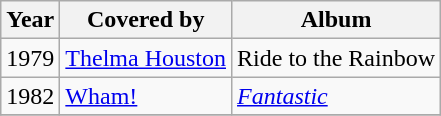<table class="wikitable">
<tr>
<th>Year</th>
<th>Covered by</th>
<th>Album</th>
</tr>
<tr>
<td>1979</td>
<td><a href='#'>Thelma Houston</a></td>
<td>Ride to the Rainbow</td>
</tr>
<tr>
<td>1982</td>
<td><a href='#'>Wham!</a></td>
<td><em><a href='#'>Fantastic</a></em></td>
</tr>
<tr>
</tr>
</table>
